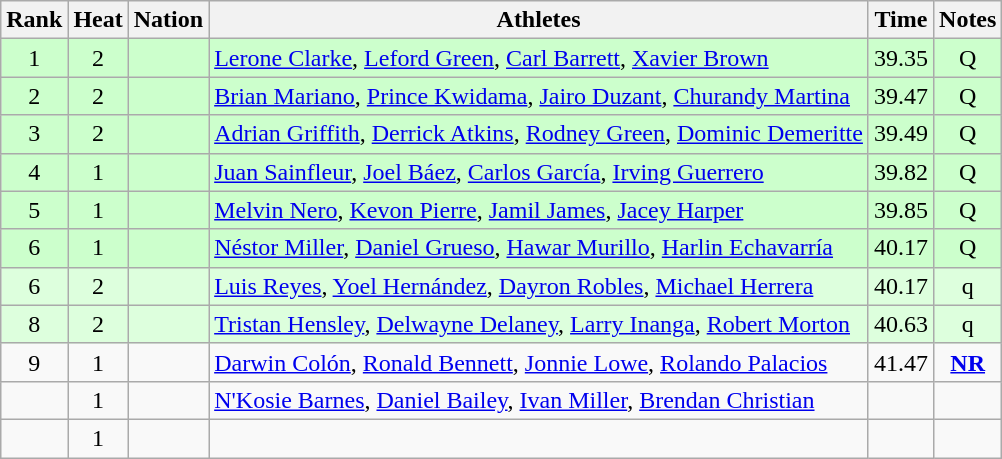<table class="wikitable sortable" style="text-align:center">
<tr>
<th>Rank</th>
<th>Heat</th>
<th>Nation</th>
<th>Athletes</th>
<th>Time</th>
<th>Notes</th>
</tr>
<tr bgcolor=ccffcc>
<td>1</td>
<td>2</td>
<td align=left></td>
<td align=left><a href='#'>Lerone Clarke</a>, <a href='#'>Leford Green</a>, <a href='#'>Carl Barrett</a>, <a href='#'>Xavier Brown</a></td>
<td>39.35</td>
<td>Q</td>
</tr>
<tr bgcolor=ccffcc>
<td>2</td>
<td>2</td>
<td align=left></td>
<td align=left><a href='#'>Brian Mariano</a>, <a href='#'>Prince Kwidama</a>, <a href='#'>Jairo Duzant</a>, <a href='#'>Churandy Martina</a></td>
<td>39.47</td>
<td>Q</td>
</tr>
<tr bgcolor=ccffcc>
<td>3</td>
<td>2</td>
<td align=left></td>
<td align=left><a href='#'>Adrian Griffith</a>, <a href='#'>Derrick Atkins</a>, <a href='#'>Rodney Green</a>, <a href='#'>Dominic Demeritte</a></td>
<td>39.49</td>
<td>Q</td>
</tr>
<tr bgcolor=ccffcc>
<td>4</td>
<td>1</td>
<td align=left></td>
<td align=left><a href='#'>Juan Sainfleur</a>, <a href='#'>Joel Báez</a>, <a href='#'>Carlos García</a>, <a href='#'>Irving Guerrero</a></td>
<td>39.82</td>
<td>Q</td>
</tr>
<tr bgcolor=ccffcc>
<td>5</td>
<td>1</td>
<td align=left></td>
<td align=left><a href='#'>Melvin Nero</a>, <a href='#'>Kevon Pierre</a>, <a href='#'>Jamil James</a>, <a href='#'>Jacey Harper</a></td>
<td>39.85</td>
<td>Q</td>
</tr>
<tr bgcolor=ccffcc>
<td>6</td>
<td>1</td>
<td align=left></td>
<td align=left><a href='#'>Néstor Miller</a>, <a href='#'>Daniel Grueso</a>, <a href='#'>Hawar Murillo</a>, <a href='#'>Harlin Echavarría</a></td>
<td>40.17</td>
<td>Q</td>
</tr>
<tr bgcolor=ddffdd>
<td>6</td>
<td>2</td>
<td align=left></td>
<td align=left><a href='#'>Luis Reyes</a>, <a href='#'>Yoel Hernández</a>, <a href='#'>Dayron Robles</a>, <a href='#'>Michael Herrera</a></td>
<td>40.17</td>
<td>q</td>
</tr>
<tr bgcolor=ddffdd>
<td>8</td>
<td>2</td>
<td align=left></td>
<td align=left><a href='#'>Tristan Hensley</a>, <a href='#'>Delwayne Delaney</a>, <a href='#'>Larry Inanga</a>, <a href='#'>Robert Morton</a></td>
<td>40.63</td>
<td>q</td>
</tr>
<tr>
<td>9</td>
<td>1</td>
<td align=left></td>
<td align=left><a href='#'>Darwin Colón</a>, <a href='#'>Ronald Bennett</a>, <a href='#'>Jonnie Lowe</a>, <a href='#'>Rolando Palacios</a></td>
<td>41.47</td>
<td><strong><a href='#'>NR</a></strong></td>
</tr>
<tr>
<td></td>
<td>1</td>
<td align=left></td>
<td align=left><a href='#'>N'Kosie Barnes</a>, <a href='#'>Daniel Bailey</a>, <a href='#'>Ivan Miller</a>, <a href='#'>Brendan Christian</a></td>
<td></td>
<td></td>
</tr>
<tr>
<td></td>
<td>1</td>
<td align=left></td>
<td align=left></td>
<td></td>
<td></td>
</tr>
</table>
